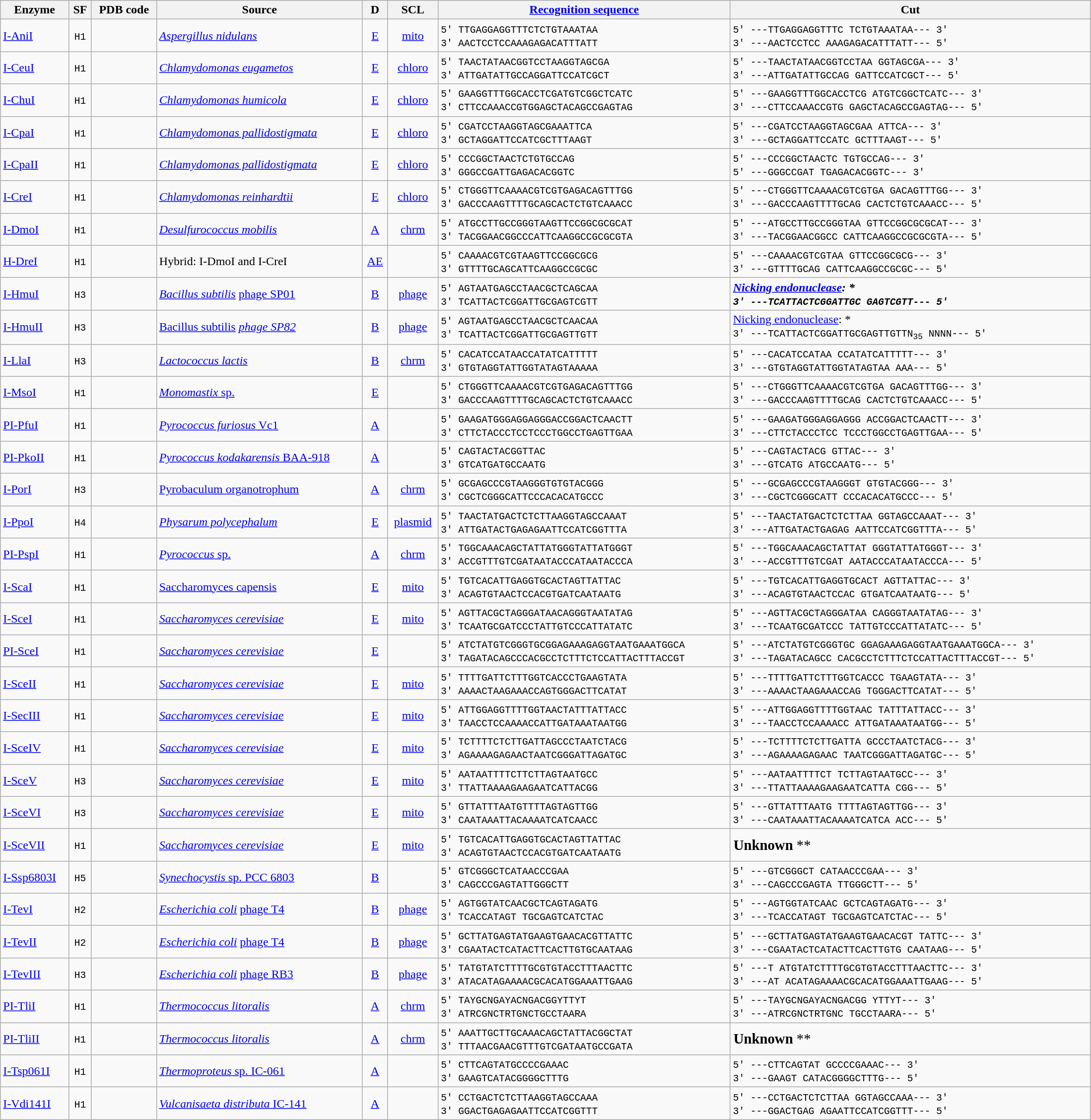<table class="wikitable sortable" style="border:1px solid #aaa; width:1465px; border-collapse:collapse">
<tr>
<th scope="col">Enzyme</th>
<th scope="col">SF</th>
<th scope="col" class="unsortable">PDB code</th>
<th scope="col">Source</th>
<th scope="col">D</th>
<th scope="col">SCL</th>
<th scope="col" class="unsortable"><a href='#'>Recognition sequence</a></th>
<th scope="col" class="unsortable">Cut</th>
</tr>
<tr>
<td><a href='#'>I-AniI</a></td>
<td align="center"><code>H1</code></td>
<td align="center"></td>
<td><em><a href='#'>Aspergillus nidulans</a></em></td>
<td align="center"><a href='#'>E</a></td>
<td align="center"><a href='#'>mito</a></td>
<td><code> 5' TTGAGGAGGTTTCTCTGTAAATAA </code><br> <code> 3' AACTCCTCCAAAGAGACATTTATT </code></td>
<td><code> 5' ---TTGAGGAGGTTTC  TCTGTAAATAA--- 3' </code><br> <code> 3' ---AACTCCTCC  AAAGAGACATTTATT--- 5' </code></td>
</tr>
<tr>
<td><a href='#'>I-CeuI</a></td>
<td align="center"><code>H1</code></td>
<td align="center"></td>
<td><em><a href='#'>Chlamydomonas eugametos</a></em></td>
<td align="center"><a href='#'>E</a></td>
<td align="center"><a href='#'>chloro</a></td>
<td><code> 5' TAACTATAACGGTCCTAAGGTAGCGA </code><br> <code> 3' ATTGATATTGCCAGGATTCCATCGCT </code></td>
<td><code> 5' ---TAACTATAACGGTCCTAA  GGTAGCGA--- 3' </code><br> <code> 3' ---ATTGATATTGCCAG  GATTCCATCGCT--- 5' </code></td>
</tr>
<tr>
<td><a href='#'>I-ChuI</a></td>
<td align="center"><code>H1</code></td>
<td align="center"></td>
<td><em><a href='#'>Chlamydomonas humicola</a></em></td>
<td align="center"><a href='#'>E</a></td>
<td align="center"><a href='#'>chloro</a></td>
<td><code> 5' GAAGGTTTGGCACCTCGATGTCGGCTCATC </code><br> <code>  3' CTTCCAAACCGTGGAGCTACAGCCGAGTAG</code></td>
<td><code> 5' ---GAAGGTTTGGCACCTCG  ATGTCGGCTCATC--- 3' </code><br> <code> 3' ---CTTCCAAACCGTG  GAGCTACAGCCGAGTAG--- 5'</code></td>
</tr>
<tr>
<td><a href='#'>I-CpaI</a></td>
<td align="center"><code>H1</code></td>
<td align="center"></td>
<td><em><a href='#'>Chlamydomonas pallidostigmata</a></em></td>
<td align="center"><a href='#'>E</a></td>
<td align="center"><a href='#'>chloro</a></td>
<td><code> 5' CGATCCTAAGGTAGCGAAATTCA </code><br> <code> 3' GCTAGGATTCCATCGCTTTAAGT </code></td>
<td><code> 5' ---CGATCCTAAGGTAGCGAA  ATTCA--- 3' </code><br> <code> 3' ---GCTAGGATTCCATC  GCTTTAAGT--- 5' </code></td>
</tr>
<tr>
<td><a href='#'>I-CpaII</a></td>
<td align="center"><code>H1</code></td>
<td align="center"></td>
<td><em><a href='#'>Chlamydomonas pallidostigmata</a></em></td>
<td align="center"><a href='#'>E</a></td>
<td align="center"><a href='#'>chloro</a></td>
<td><code> 5' CCCGGCTAACTCTGTGCCAG </code><br> <code> 3' GGGCCGATTGAGACACGGTC </code></td>
<td><code> 5' ---CCCGGCTAACTC  TGTGCCAG--- 3' </code><br> <code> 5' ---GGGCCGAT  TGAGACACGGTC--- 3'</code></td>
</tr>
<tr>
<td><a href='#'>I-CreI</a></td>
<td align="center"><code>H1</code></td>
<td align="center"></td>
<td><em><a href='#'>Chlamydomonas reinhardtii</a></em></td>
<td align="center"><a href='#'>E</a></td>
<td align="center"><a href='#'>chloro</a></td>
<td><code> 5' CTGGGTTCAAAACGTCGTGAGACAGTTTGG </code><br> <code> 3' GACCCAAGTTTTGCAGCACTCTGTCAAACC </code></td>
<td><code> 5' ---CTGGGTTCAAAACGTCGTGA  GACAGTTTGG--- 3' </code><br> <code> 3' ---GACCCAAGTTTTGCAG  CACTCTGTCAAACC--- 5' </code></td>
</tr>
<tr>
<td><a href='#'>I-DmoI</a></td>
<td align="center"><code>H1</code></td>
<td align="center"></td>
<td><em><a href='#'>Desulfurococcus mobilis</a></em></td>
<td align="center"><a href='#'>A</a></td>
<td align="center"><a href='#'>chrm</a></td>
<td><code> 5' ATGCCTTGCCGGGTAAGTTCCGGCGCGCAT </code><br> <code> 3' TACGGAACGGCCCATTCAAGGCCGCGCGTA </code></td>
<td><code> 5' ---ATGCCTTGCCGGGTAA  GTTCCGGCGCGCAT--- 3' </code><br> <code> 3' ---TACGGAACGGCC  CATTCAAGGCCGCGCGTA--- 5' </code></td>
</tr>
<tr>
<td><a href='#'>H-DreI</a></td>
<td align="center"><code>H1</code></td>
<td align="center"></td>
<td>Hybrid: I-DmoI and I-CreI</td>
<td align="center"><a href='#'>A</a><a href='#'>E</a></td>
<td align="center"></td>
<td><code> 5' CAAAACGTCGTAAGTTCCGGCGCG </code><br> <code> 3' GTTTTGCAGCATTCAAGGCCGCGC </code></td>
<td><code> 5' ---CAAAACGTCGTAA  GTTCCGGCGCG--- 3' </code><br> <code> 3' ---GTTTTGCAG  CATTCAAGGCCGCGC--- 5' </code></td>
</tr>
<tr>
<td><a href='#'>I-HmuI</a></td>
<td align="center"><code>H3</code></td>
<td align="center"></td>
<td><em><a href='#'>Bacillus subtilis</a></em> <a href='#'>phage SP01</a></td>
<td align="center"><a href='#'>B</a></td>
<td align="center"><a href='#'>phage</a></td>
<td><code> 5' AGTAATGAGCCTAACGCTCAGCAA </code><br> <code> 3' TCATTACTCGGATTGCGAGTCGTT</code></td>
<td> <strong><em><a href='#'>Nicking endonuclease</a><em>:<strong> * <br><code>  3' ---TCATTACTCGGATTGC  GAGTCGTT--- 5' </code></td>
</tr>
<tr>
<td><a href='#'>I-HmuII</a></td>
<td align="center"><code>H3</code></td>
<td align="center"></td>
<td></em><a href='#'>Bacillus subtilis</a><em> <a href='#'>phage SP82</a></td>
<td align="center"><a href='#'>B</a></td>
<td align="center"><a href='#'>phage</a></td>
<td><code> 5' AGTAATGAGCCTAACGCTCAACAA </code><br> <code> 3' TCATTACTCGGATTGCGAGTTGTT</code></td>
<td> </em></strong><a href='#'>Nicking endonuclease</a></em>:</strong> * <br><code>  3' ---TCATTACTCGGATTGCGAGTTGTTN<sub>35</sub>  NNNN--- 5' </code></td>
</tr>
<tr>
<td><a href='#'>I-LlaI</a></td>
<td align="center"><code>H3</code></td>
<td align="center"></td>
<td><em><a href='#'>Lactococcus lactis</a></em></td>
<td align="center"><a href='#'>B</a></td>
<td align="center"><a href='#'>chrm</a></td>
<td><code> 5' CACATCCATAACCATATCATTTTT </code><br> <code>  3' GTGTAGGTATTGGTATAGTAAAAA </code></td>
<td><code> 5' ---CACATCCATAA  CCATATCATTTTT--- 3' </code><br> <code> 3' ---GTGTAGGTATTGGTATAGTAA  AAA--- 5' </code></td>
</tr>
<tr>
<td><a href='#'>I-MsoI</a></td>
<td align="center"><code>H1</code></td>
<td align="center"></td>
<td><a href='#'><em>Monomastix</em> sp.</a></td>
<td align="center"><a href='#'>E</a></td>
<td align="center"></td>
<td><code> 5' CTGGGTTCAAAACGTCGTGAGACAGTTTGG </code><br> <code> 3' GACCCAAGTTTTGCAGCACTCTGTCAAACC </code></td>
<td><code> 5' ---CTGGGTTCAAAACGTCGTGA  GACAGTTTGG--- 3' </code><br> <code> 3' ---GACCCAAGTTTTGCAG  CACTCTGTCAAACC--- 5' </code></td>
</tr>
<tr>
<td><a href='#'>PI-PfuI</a></td>
<td align="center"><code>H1</code></td>
<td align="center"></td>
<td><a href='#'><em>Pyrococcus furiosus</em> Vc1</a></td>
<td align="center"><a href='#'>A</a></td>
<td align="center"></td>
<td><code> 5' GAAGATGGGAGGAGGGACCGGACTCAACTT </code><br> <code> 3' CTTCTACCCTCCTCCCTGGCCTGAGTTGAA </code></td>
<td><code> 5' ---GAAGATGGGAGGAGGG  ACCGGACTCAACTT--- 3' </code><br> <code> 3' ---CTTCTACCCTCC  TCCCTGGCCTGAGTTGAA--- 5' </code></td>
</tr>
<tr>
<td><a href='#'>PI-PkoII</a></td>
<td align="center"><code>H1</code></td>
<td align="center"></td>
<td><a href='#'><em>Pyrococcus kodakarensis</em> BAA-918</a></td>
<td align="center"><a href='#'>A</a></td>
<td></td>
<td><code> 5' CAGTACTACGGTTAC </code><br> <code> 3' GTCATGATGCCAATG </code></td>
<td><code> 5' ---CAGTACTACG GTTAC--- 3' </code><br> <code> 3' ---GTCATG ATGCCAATG--- 5' </code></td>
</tr>
<tr>
<td><a href='#'>I-PorI</a></td>
<td align="center"><code>H3</code></td>
<td align="center"></td>
<td><a href='#'>Pyrobaculum organotrophum</a></td>
<td align="center"><a href='#'>A</a></td>
<td align="center"><a href='#'>chrm</a></td>
<td><code> 5' GCGAGCCCGTAAGGGTGTGTACGGG </code><br> <code> 3' CGCTCGGGCATTCCCACACATGCCC </code></td>
<td><code> 5' ---GCGAGCCCGTAAGGGT  GTGTACGGG--- 3' </code><br> <code> 3' ---CGCTCGGGCATT  CCCACACATGCCC--- 5' </code></td>
</tr>
<tr>
<td><a href='#'>I-PpoI</a></td>
<td align="center"><code>H4</code></td>
<td align="center"></td>
<td><em><a href='#'>Physarum polycephalum</a></em></td>
<td align="center"><a href='#'>E</a></td>
<td align="center"><a href='#'>plasmid</a></td>
<td><code> 5' TAACTATGACTCTCTTAAGGTAGCCAAAT </code><br> <code> 3' ATTGATACTGAGAGAATTCCATCGGTTTA</code></td>
<td><code> 5' ---TAACTATGACTCTCTTAA  GGTAGCCAAAT--- 3' </code><br> <code> 3' ---ATTGATACTGAGAG  AATTCCATCGGTTTA--- 5' </code></td>
</tr>
<tr>
<td><a href='#'>PI-PspI</a></td>
<td align="center"><code>H1</code></td>
<td align="center"></td>
<td><a href='#'><em>Pyrococcus</em> sp.</a></td>
<td align="center"><a href='#'>A</a></td>
<td align="center"><a href='#'>chrm</a></td>
<td><code> 5' TGGCAAACAGCTATTATGGGTATTATGGGT </code><br> <code> 3' ACCGTTTGTCGATAATACCCATAATACCCA </code></td>
<td><code> 5' ---TGGCAAACAGCTATTAT  GGGTATTATGGGT--- 3' </code><br> <code> 3' ---ACCGTTTGTCGAT  AATACCCATAATACCCA--- 5' </code></td>
</tr>
<tr>
<td><a href='#'>I-ScaI</a></td>
<td align="center"><code>H1</code></td>
<td align="center"></td>
<td><a href='#'>Saccharomyces capensis</a></td>
<td align="center"><a href='#'>E</a></td>
<td align="center"><a href='#'>mito</a></td>
<td><code> 5' TGTCACATTGAGGTGCACTAGTTATTAC </code><br> <code> 3' ACAGTGTAACTCCACGTGATCAATAATG </code></td>
<td><code> 5' ---TGTCACATTGAGGTGCACT  AGTTATTAC--- 3' </code><br> <code> 3' ---ACAGTGTAACTCCAC  GTGATCAATAATG--- 5' </code></td>
</tr>
<tr>
<td><a href='#'>I-SceI</a></td>
<td align="center"><code>H1</code></td>
<td align="center"></td>
<td><em><a href='#'>Saccharomyces cerevisiae</a></em></td>
<td align="center"><a href='#'>E</a></td>
<td align="center"><a href='#'>mito</a></td>
<td><code> 5' AGTTACGCTAGGGATAACAGGGTAATATAG </code><br> <code> 3' TCAATGCGATCCCTATTGTCCCATTATATC </code></td>
<td><code> 5' ---AGTTACGCTAGGGATAA  CAGGGTAATATAG--- 3' </code><br> <code> 3' ---TCAATGCGATCCC  TATTGTCCCATTATATC--- 5' </code></td>
</tr>
<tr>
<td><a href='#'>PI-SceI</a></td>
<td align="center"><code>H1</code></td>
<td align="center"></td>
<td><em><a href='#'>Saccharomyces cerevisiae</a></em></td>
<td align="center"><a href='#'>E</a></td>
<td align="center"></td>
<td><code> 5' ATCTATGTCGGGTGCGGAGAAAGAGGTAATGAAATGGCA </code><br> <code> 3' TAGATACAGCCCACGCCTCTTTCTCCATTACTTTACCGT </code></td>
<td><code> 5' ---ATCTATGTCGGGTGC  GGAGAAAGAGGTAATGAAATGGCA--- 3' </code><br> <code> 3' ---TAGATACAGCC  CACGCCTCTTTCTCCATTACTTTACCGT--- 5' </code></td>
</tr>
<tr>
<td><a href='#'>I-SceII</a></td>
<td align="center"><code>H1</code></td>
<td align="center"></td>
<td><em><a href='#'>Saccharomyces cerevisiae</a></em></td>
<td align="center"><a href='#'>E</a></td>
<td align="center"><a href='#'>mito</a></td>
<td><code> 5' TTTTGATTCTTTGGTCACCCTGAAGTATA </code><br> <code> 3' AAAACTAAGAAACCAGTGGGACTTCATAT </code></td>
<td><code> 5' ---TTTTGATTCTTTGGTCACCC  TGAAGTATA--- 3' </code><br> <code> 3' ---AAAACTAAGAAACCAG  TGGGACTTCATAT--- 5' </code></td>
</tr>
<tr>
<td><a href='#'>I-SecIII</a></td>
<td align="center"><code>H1</code></td>
<td align="center"></td>
<td><em><a href='#'>Saccharomyces cerevisiae</a></em></td>
<td align="center"><a href='#'>E</a></td>
<td align="center"><a href='#'>mito</a></td>
<td><code> 5' ATTGGAGGTTTTGGTAACTATTTATTACC </code><br> <code> 3' TAACCTCCAAAACCATTGATAAATAATGG </code></td>
<td><code> 5' ---ATTGGAGGTTTTGGTAAC  TATTTATTACC--- 3' </code><br> <code> 3' ---TAACCTCCAAAACC  ATTGATAAATAATGG--- 5' </code></td>
</tr>
<tr>
<td><a href='#'>I-SceIV</a></td>
<td align="center"><code>H1</code></td>
<td align="center"></td>
<td><em><a href='#'>Saccharomyces cerevisiae</a></em></td>
<td align="center"><a href='#'>E</a></td>
<td align="center"><a href='#'>mito</a></td>
<td><code> 5' TCTTTTCTCTTGATTAGCCCTAATCTACG </code><br> <code> 3' AGAAAAGAGAACTAATCGGGATTAGATGC </code></td>
<td><code> 5' ---TCTTTTCTCTTGATTA  GCCCTAATCTACG--- 3' </code><br> <code> 3' ---AGAAAAGAGAAC  TAATCGGGATTAGATGC--- 5' </code></td>
</tr>
<tr>
<td><a href='#'>I-SceV</a></td>
<td align="center"><code>H3</code></td>
<td align="center"></td>
<td><em><a href='#'>Saccharomyces cerevisiae</a></em></td>
<td align="center"><a href='#'>E</a></td>
<td align="center"><a href='#'>mito</a></td>
<td><code> 5' AATAATTTTCTTCTTAGTAATGCC </code><br> <code> 3' TTATTAAAAGAAGAATCATTACGG </code></td>
<td><code> 5' ---AATAATTTTCT  TCTTAGTAATGCC--- 3' </code><br> <code> 3' ---TTATTAAAAGAAGAATCATTA  CGG--- 5' </code></td>
</tr>
<tr>
<td><a href='#'>I-SceVI</a></td>
<td align="center"><code>H3</code></td>
<td align="center"></td>
<td><em><a href='#'>Saccharomyces cerevisiae</a></em></td>
<td align="center"><a href='#'>E</a></td>
<td align="center"><a href='#'>mito</a></td>
<td><code> 5' GTTATTTAATGTTTTAGTAGTTGG </code><br> <code> 3' CAATAAATTACAAAATCATCAACC </code></td>
<td><code> 5' ---GTTATTTAATG  TTTTAGTAGTTGG--- 3' </code><br> <code> 3' ---CAATAAATTACAAAATCATCA  ACC--- 5' </code></td>
</tr>
<tr>
<td><a href='#'>I-SceVII</a></td>
<td align="center"><code>H1</code></td>
<td align="center"></td>
<td><em><a href='#'>Saccharomyces cerevisiae</a></em></td>
<td align="center"><a href='#'>E</a></td>
<td align="center"><a href='#'>mito</a></td>
<td><code> 5' TGTCACATTGAGGTGCACTAGTTATTAC </code><br> <code> 3' ACAGTGTAACTCCACGTGATCAATAATG</code></td>
<td style="font-size:120%"> <strong>Unknown</strong> **</td>
</tr>
<tr>
<td><a href='#'>I-Ssp6803I</a></td>
<td align="center"><code>H5</code></td>
<td align="center"></td>
<td><a href='#'><em>Synechocystis</em> sp. PCC 6803</a></td>
<td align="center"><a href='#'>B</a></td>
<td align="center"></td>
<td><code> 5' GTCGGGCTCATAACCCGAA </code><br> <code> 3' CAGCCCGAGTATTGGGCTT </code></td>
<td><code> 5' ---GTCGGGCT  CATAACCCGAA--- 3' </code><br> <code> 3' ---CAGCCCGAGTA  TTGGGCTT--- 5' </code></td>
</tr>
<tr>
<td><a href='#'>I-TevI</a></td>
<td align="center"><code>H2</code></td>
<td align="center"></td>
<td><em><a href='#'>Escherichia coli</a> </em> <a href='#'>phage T4</a></td>
<td align="center"><a href='#'>B</a></td>
<td align="center"><a href='#'>phage</a></td>
<td><code> 5' AGTGGTATCAACGCTCAGTAGATG </code><br> <code> 3' TCACCATAGT TGCGAGTCATCTAC </code></td>
<td><code> 5' ---AGTGGTATCAAC  GCTCAGTAGATG--- 3'  </code><br> <code> 3' ---TCACCATAGT  TGCGAGTCATCTAC--- 5' </code></td>
</tr>
<tr>
<td><a href='#'>I-TevII</a></td>
<td align="center"><code>H2</code></td>
<td align="center"></td>
<td><em><a href='#'>Escherichia coli</a> </em> <a href='#'>phage T4</a></td>
<td align="center"><a href='#'>B</a></td>
<td align="center"><a href='#'>phage</a></td>
<td><code> 5' GCTTATGAGTATGAAGTGAACACGTTATTC </code><br> <code> 3' CGAATACTCATACTTCACTTGTGCAATAAG </code></td>
<td><code> 5' ---GCTTATGAGTATGAAGTGAACACGT  TATTC--- 3' </code><br> <code> 3' ---CGAATACTCATACTTCACTTGTG  CAATAAG--- 5' </code></td>
</tr>
<tr>
<td><a href='#'>I-TevIII</a></td>
<td align="center"><code>H3</code></td>
<td align="center"></td>
<td><em><a href='#'>Escherichia coli</a> </em> <a href='#'>phage RB3</a></td>
<td align="center"><a href='#'>B</a></td>
<td align="center"><a href='#'>phage</a></td>
<td><code> 5' TATGTATCTTTTGCGTGTACCTTTAACTTC </code><br> <code> 3' ATACATAGAAAACGCACATGGAAATTGAAG </code></td>
<td><code> 5' ---T  ATGTATCTTTTGCGTGTACCTTTAACTTC--- 3' </code><br> <code> 3' ---AT  ACATAGAAAACGCACATGGAAATTGAAG--- 5' </code></td>
</tr>
<tr>
<td><a href='#'>PI-TliI</a></td>
<td align="center"><code>H1</code></td>
<td align="center"></td>
<td><em><a href='#'>Thermococcus litoralis</a></em></td>
<td align="center"><a href='#'>A</a></td>
<td align="center"><a href='#'>chrm</a></td>
<td><code> 5' TAYGCNGAYACNGACGGYTTYT </code><br> <code> 3' ATRCGNCTRTGNCTGCCTAARA </code></td>
<td><code> 5' ---TAYGCNGAYACNGACGG  YTTYT--- 3' </code><br> <code> 3' ---ATRCGNCTRTGNC  TGCCTAARA--- 5' </code></td>
</tr>
<tr>
<td><a href='#'>PI-TliII</a></td>
<td align="center"><code>H1</code></td>
<td align="center"></td>
<td><em><a href='#'>Thermococcus litoralis</a></em></td>
<td align="center"><a href='#'>A</a></td>
<td align="center"><a href='#'>chrm</a></td>
<td><code> 5' AAATTGCTTGCAAACAGCTATTACGGCTAT </code><br> <code> 3' TTTAACGAACGTTTGTCGATAATGCCGATA</code></td>
<td style="font-size:120%"> <strong>Unknown</strong> **</td>
</tr>
<tr>
<td><a href='#'>I-Tsp061I</a></td>
<td align="center"><code>H1</code></td>
<td align="center"></td>
<td><a href='#'><em>Thermoproteus</em> sp. IC-061</a></td>
<td align="center"><a href='#'>A</a></td>
<td align="center"></td>
<td><code> 5' CTTCAGTATGCCCCGAAAC </code><br> <code> 3' GAAGTCATACGGGGCTTTG </code></td>
<td><code> 5' ---CTTCAGTAT  GCCCCGAAAC--- 3' </code><br> <code> 3' ---GAAGT  CATACGGGGCTTTG--- 5' </code></td>
</tr>
<tr>
<td><a href='#'>I-Vdi141I</a></td>
<td align="center"><code>H1</code></td>
<td align="center"></td>
<td><a href='#'><em>Vulcanisaeta distributa</em> IC-141</a></td>
<td align="center"><a href='#'>A</a></td>
<td align="center"></td>
<td><code> 5' CCTGACTCTCTTAAGGTAGCCAAA </code><br> <code> 3' GGACTGAGAGAATTCCATCGGTTT </code></td>
<td><code> 5' ---CCTGACTCTCTTAA  GGTAGCCAAA--- 3' </code><br> <code> 3' ---GGACTGAG  AGAATTCCATCGGTTT--- 5'</code></td>
</tr>
</table>
